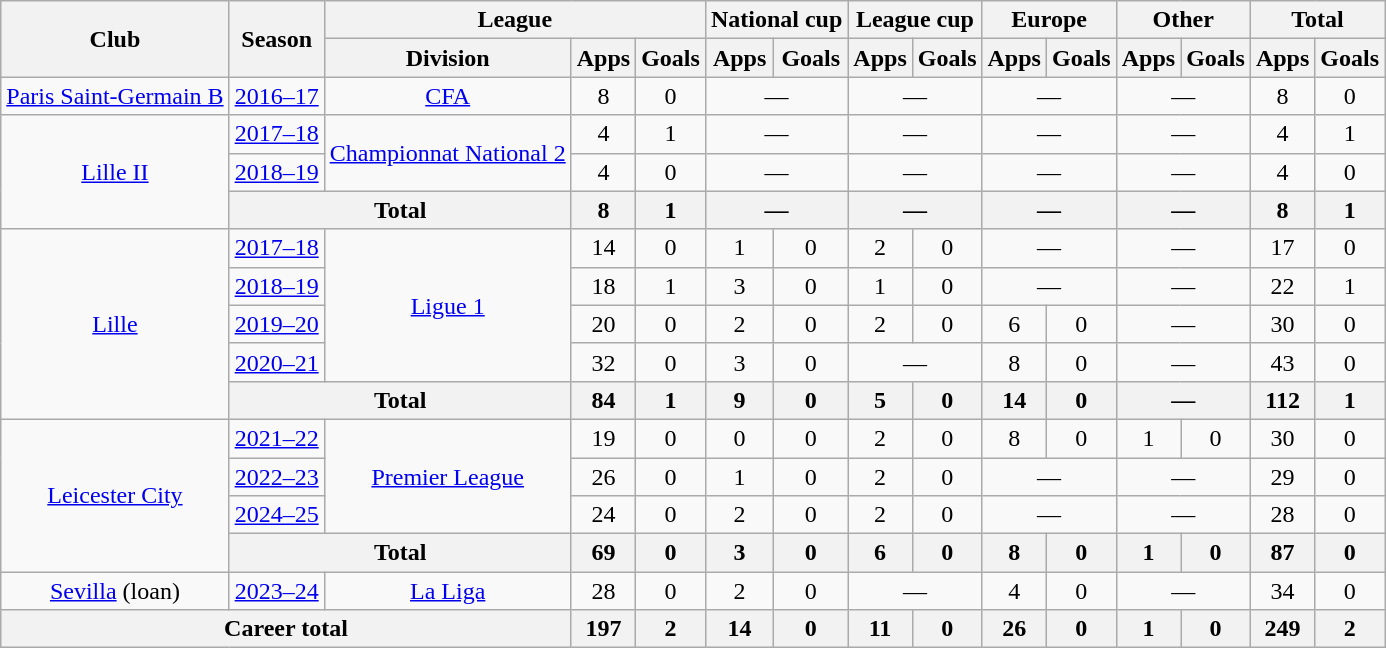<table class="wikitable" style="text-align:center">
<tr>
<th rowspan="2">Club</th>
<th rowspan="2">Season</th>
<th colspan="3">League</th>
<th colspan="2">National cup</th>
<th colspan="2">League cup</th>
<th colspan="2">Europe</th>
<th colspan="2">Other</th>
<th colspan="2">Total</th>
</tr>
<tr>
<th>Division</th>
<th>Apps</th>
<th>Goals</th>
<th>Apps</th>
<th>Goals</th>
<th>Apps</th>
<th>Goals</th>
<th>Apps</th>
<th>Goals</th>
<th>Apps</th>
<th>Goals</th>
<th>Apps</th>
<th>Goals</th>
</tr>
<tr>
<td><a href='#'>Paris Saint-Germain B</a></td>
<td><a href='#'>2016–17</a></td>
<td><a href='#'>CFA</a></td>
<td>8</td>
<td>0</td>
<td colspan="2">—</td>
<td colspan="2">—</td>
<td colspan="2">—</td>
<td colspan="2">—</td>
<td>8</td>
<td>0</td>
</tr>
<tr>
<td rowspan="3"><a href='#'>Lille II</a></td>
<td><a href='#'>2017–18</a></td>
<td rowspan="2"><a href='#'>Championnat National 2</a></td>
<td>4</td>
<td>1</td>
<td colspan="2">—</td>
<td colspan="2">—</td>
<td colspan="2">—</td>
<td colspan="2">—</td>
<td>4</td>
<td>1</td>
</tr>
<tr>
<td><a href='#'>2018–19</a></td>
<td>4</td>
<td>0</td>
<td colspan="2">—</td>
<td colspan="2">—</td>
<td colspan="2">—</td>
<td colspan="2">—</td>
<td>4</td>
<td>0</td>
</tr>
<tr>
<th colspan="2">Total</th>
<th>8</th>
<th>1</th>
<th colspan="2">—</th>
<th colspan="2">—</th>
<th colspan="2">—</th>
<th colspan="2">—</th>
<th>8</th>
<th>1</th>
</tr>
<tr>
<td rowspan="5"><a href='#'>Lille</a></td>
<td><a href='#'>2017–18</a></td>
<td rowspan="4"><a href='#'>Ligue 1</a></td>
<td>14</td>
<td>0</td>
<td>1</td>
<td>0</td>
<td>2</td>
<td>0</td>
<td colspan="2">—</td>
<td colspan="2">—</td>
<td>17</td>
<td>0</td>
</tr>
<tr>
<td><a href='#'>2018–19</a></td>
<td>18</td>
<td>1</td>
<td>3</td>
<td>0</td>
<td>1</td>
<td>0</td>
<td colspan="2">—</td>
<td colspan="2">—</td>
<td>22</td>
<td>1</td>
</tr>
<tr>
<td><a href='#'>2019–20</a></td>
<td>20</td>
<td>0</td>
<td>2</td>
<td>0</td>
<td>2</td>
<td>0</td>
<td>6</td>
<td>0</td>
<td colspan="2">—</td>
<td>30</td>
<td>0</td>
</tr>
<tr>
<td><a href='#'>2020–21</a></td>
<td>32</td>
<td>0</td>
<td>3</td>
<td>0</td>
<td colspan="2">—</td>
<td>8</td>
<td>0</td>
<td colspan="2">—</td>
<td>43</td>
<td>0</td>
</tr>
<tr>
<th colspan="2">Total</th>
<th>84</th>
<th>1</th>
<th>9</th>
<th>0</th>
<th>5</th>
<th>0</th>
<th>14</th>
<th>0</th>
<th colspan="2">—</th>
<th>112</th>
<th>1</th>
</tr>
<tr>
<td rowspan="4"><a href='#'>Leicester City</a></td>
<td><a href='#'>2021–22</a></td>
<td rowspan="3"><a href='#'>Premier League</a></td>
<td>19</td>
<td>0</td>
<td>0</td>
<td>0</td>
<td>2</td>
<td>0</td>
<td>8</td>
<td>0</td>
<td>1</td>
<td>0</td>
<td>30</td>
<td>0</td>
</tr>
<tr>
<td><a href='#'>2022–23</a></td>
<td>26</td>
<td>0</td>
<td>1</td>
<td>0</td>
<td>2</td>
<td>0</td>
<td colspan="2">—</td>
<td colspan="2">—</td>
<td>29</td>
<td>0</td>
</tr>
<tr>
<td><a href='#'>2024–25</a></td>
<td>24</td>
<td>0</td>
<td>2</td>
<td>0</td>
<td>2</td>
<td>0</td>
<td colspan="2">—</td>
<td colspan="2">—</td>
<td>28</td>
<td>0</td>
</tr>
<tr>
<th colspan="2">Total</th>
<th>69</th>
<th>0</th>
<th>3</th>
<th>0</th>
<th>6</th>
<th>0</th>
<th>8</th>
<th>0</th>
<th>1</th>
<th>0</th>
<th>87</th>
<th>0</th>
</tr>
<tr>
<td><a href='#'>Sevilla</a> (loan)</td>
<td><a href='#'>2023–24</a></td>
<td><a href='#'>La Liga</a></td>
<td>28</td>
<td>0</td>
<td>2</td>
<td>0</td>
<td colspan="2">—</td>
<td>4</td>
<td>0</td>
<td colspan="2">—</td>
<td>34</td>
<td>0</td>
</tr>
<tr>
<th colspan="3">Career total</th>
<th>197</th>
<th>2</th>
<th>14</th>
<th>0</th>
<th>11</th>
<th>0</th>
<th>26</th>
<th>0</th>
<th>1</th>
<th>0</th>
<th>249</th>
<th>2</th>
</tr>
</table>
